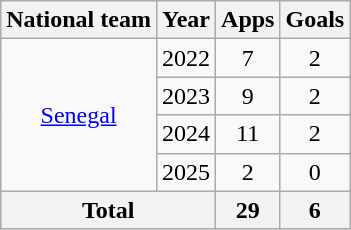<table class="wikitable" style="text-align:center">
<tr>
<th>National team</th>
<th>Year</th>
<th>Apps</th>
<th>Goals</th>
</tr>
<tr>
<td rowspan="4"><a href='#'>Senegal</a></td>
<td>2022</td>
<td>7</td>
<td>2</td>
</tr>
<tr>
<td>2023</td>
<td>9</td>
<td>2</td>
</tr>
<tr>
<td>2024</td>
<td>11</td>
<td>2</td>
</tr>
<tr>
<td>2025</td>
<td>2</td>
<td>0</td>
</tr>
<tr>
<th colspan="2">Total</th>
<th>29</th>
<th>6</th>
</tr>
</table>
